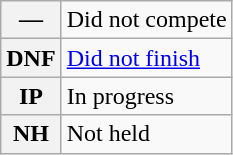<table class="wikitable">
<tr>
<th scope="row">—</th>
<td>Did not compete</td>
</tr>
<tr>
<th scope="row">DNF</th>
<td><a href='#'>Did not finish</a></td>
</tr>
<tr>
<th scope="row">IP</th>
<td>In progress</td>
</tr>
<tr>
<th scope="row">NH</th>
<td>Not held</td>
</tr>
</table>
